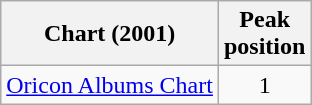<table class="wikitable sortable">
<tr>
<th>Chart (2001)</th>
<th>Peak<br>position</th>
</tr>
<tr>
<td><a href='#'>Oricon Albums Chart</a></td>
<td style="text-align:center;">1</td>
</tr>
</table>
